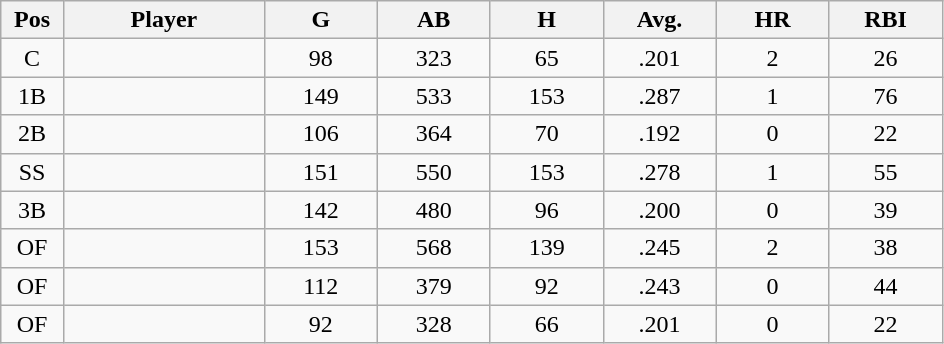<table class="wikitable sortable">
<tr>
<th bgcolor="#DDDDFF" width="5%">Pos</th>
<th bgcolor="#DDDDFF" width="16%">Player</th>
<th bgcolor="#DDDDFF" width="9%">G</th>
<th bgcolor="#DDDDFF" width="9%">AB</th>
<th bgcolor="#DDDDFF" width="9%">H</th>
<th bgcolor="#DDDDFF" width="9%">Avg.</th>
<th bgcolor="#DDDDFF" width="9%">HR</th>
<th bgcolor="#DDDDFF" width="9%">RBI</th>
</tr>
<tr align="center">
<td>C</td>
<td></td>
<td>98</td>
<td>323</td>
<td>65</td>
<td>.201</td>
<td>2</td>
<td>26</td>
</tr>
<tr align="center">
<td>1B</td>
<td></td>
<td>149</td>
<td>533</td>
<td>153</td>
<td>.287</td>
<td>1</td>
<td>76</td>
</tr>
<tr align="center">
<td>2B</td>
<td></td>
<td>106</td>
<td>364</td>
<td>70</td>
<td>.192</td>
<td>0</td>
<td>22</td>
</tr>
<tr align="center">
<td>SS</td>
<td></td>
<td>151</td>
<td>550</td>
<td>153</td>
<td>.278</td>
<td>1</td>
<td>55</td>
</tr>
<tr align="center">
<td>3B</td>
<td></td>
<td>142</td>
<td>480</td>
<td>96</td>
<td>.200</td>
<td>0</td>
<td>39</td>
</tr>
<tr align="center">
<td>OF</td>
<td></td>
<td>153</td>
<td>568</td>
<td>139</td>
<td>.245</td>
<td>2</td>
<td>38</td>
</tr>
<tr align="center">
<td>OF</td>
<td></td>
<td>112</td>
<td>379</td>
<td>92</td>
<td>.243</td>
<td>0</td>
<td>44</td>
</tr>
<tr align="center">
<td>OF</td>
<td></td>
<td>92</td>
<td>328</td>
<td>66</td>
<td>.201</td>
<td>0</td>
<td>22</td>
</tr>
</table>
